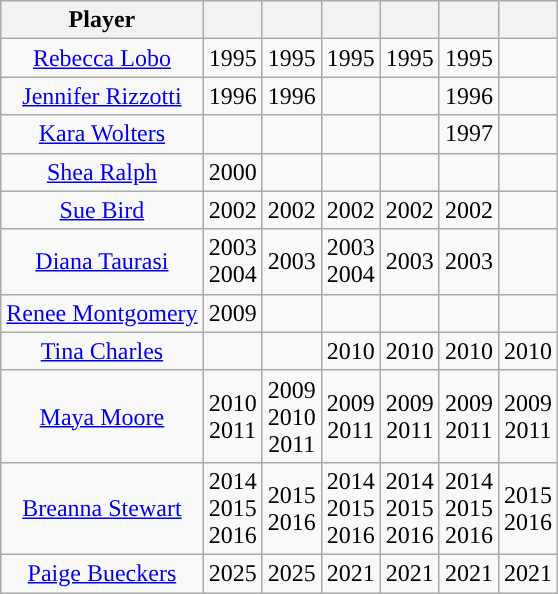<table class="wikitable" style="text-align:center">
<tr>
<th width=px>Player</th>
<th width=px><a href='#'></a><br></th>
<th width=px><a href='#'></a><br></th>
<th width=px><a href='#'></a><br></th>
<th width=px><a href='#'></a><br></th>
<th width=px><a href='#'></a> <br></th>
<th width=px><a href='#'></a> <br></th>
</tr>
<tr>
<td><a href='#'>Rebecca Lobo</a></td>
<td>1995</td>
<td>1995</td>
<td>1995</td>
<td>1995</td>
<td>1995</td>
<td></td>
</tr>
<tr>
<td><a href='#'>Jennifer Rizzotti</a></td>
<td>1996</td>
<td>1996</td>
<td></td>
<td></td>
<td>1996</td>
<td></td>
</tr>
<tr>
<td><a href='#'>Kara Wolters</a></td>
<td></td>
<td></td>
<td></td>
<td></td>
<td>1997</td>
<td></td>
</tr>
<tr>
<td><a href='#'>Shea Ralph</a></td>
<td>2000</td>
<td></td>
<td></td>
<td></td>
<td></td>
<td></td>
</tr>
<tr>
<td><a href='#'>Sue Bird</a></td>
<td>2002</td>
<td>2002</td>
<td>2002</td>
<td>2002</td>
<td>2002</td>
<td></td>
</tr>
<tr>
<td><a href='#'>Diana Taurasi</a></td>
<td>2003 <br> 2004</td>
<td>2003</td>
<td>2003 <br> 2004</td>
<td>2003</td>
<td>2003</td>
<td></td>
</tr>
<tr>
<td><a href='#'>Renee Montgomery</a></td>
<td>2009</td>
<td></td>
<td></td>
<td></td>
<td></td>
<td></td>
</tr>
<tr>
<td><a href='#'>Tina Charles</a></td>
<td></td>
<td></td>
<td>2010</td>
<td>2010</td>
<td>2010</td>
<td>2010</td>
</tr>
<tr>
<td><a href='#'>Maya Moore</a></td>
<td>2010 <br> 2011</td>
<td>2009 <br> 2010 <br> 2011</td>
<td>2009 <br> 2011</td>
<td>2009 <br> 2011</td>
<td>2009 <br> 2011</td>
<td>2009 <br> 2011</td>
</tr>
<tr>
<td><a href='#'>Breanna Stewart</a></td>
<td>2014 <br> 2015 <br> 2016</td>
<td>2015 <br> 2016</td>
<td>2014 <br> 2015 <br> 2016</td>
<td>2014 <br> 2015 <br> 2016</td>
<td>2014 <br> 2015 <br> 2016</td>
<td>2015 <br> 2016</td>
</tr>
<tr>
<td><a href='#'>Paige Bueckers</a></td>
<td>2025</td>
<td>2025</td>
<td>2021</td>
<td>2021</td>
<td>2021</td>
<td>2021</td>
</tr>
</table>
